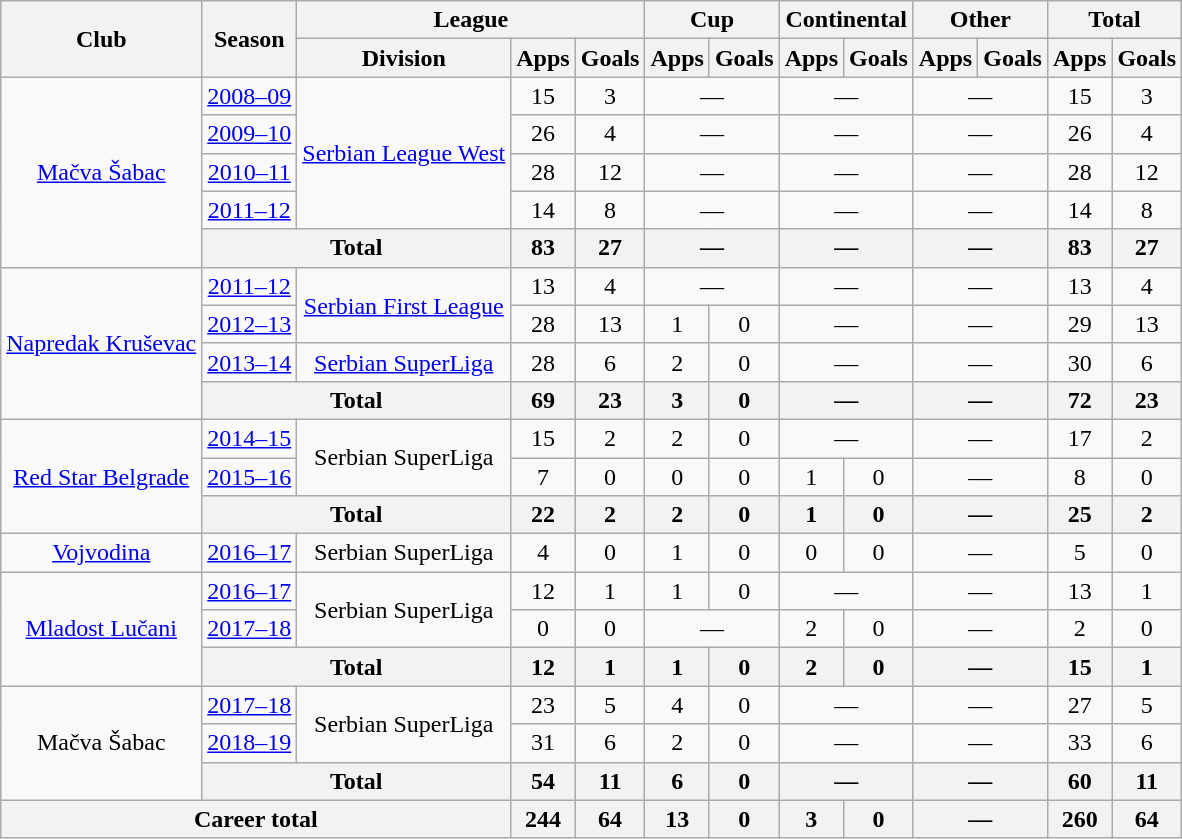<table class="wikitable" style="text-align:center">
<tr>
<th rowspan="2">Club</th>
<th rowspan="2">Season</th>
<th colspan="3">League</th>
<th colspan="2">Cup</th>
<th colspan="2">Continental</th>
<th colspan="2">Other</th>
<th colspan="2">Total</th>
</tr>
<tr>
<th>Division</th>
<th>Apps</th>
<th>Goals</th>
<th>Apps</th>
<th>Goals</th>
<th>Apps</th>
<th>Goals</th>
<th>Apps</th>
<th>Goals</th>
<th>Apps</th>
<th>Goals</th>
</tr>
<tr>
<td rowspan="5"><a href='#'>Mačva Šabac</a></td>
<td><a href='#'>2008–09</a></td>
<td rowspan="4"><a href='#'>Serbian League West</a></td>
<td>15</td>
<td>3</td>
<td colspan="2">—</td>
<td colspan="2">—</td>
<td colspan="2">—</td>
<td>15</td>
<td>3</td>
</tr>
<tr>
<td><a href='#'>2009–10</a></td>
<td>26</td>
<td>4</td>
<td colspan="2">—</td>
<td colspan="2">—</td>
<td colspan="2">—</td>
<td>26</td>
<td>4</td>
</tr>
<tr>
<td><a href='#'>2010–11</a></td>
<td>28</td>
<td>12</td>
<td colspan="2">—</td>
<td colspan="2">—</td>
<td colspan="2">—</td>
<td>28</td>
<td>12</td>
</tr>
<tr>
<td><a href='#'>2011–12</a></td>
<td>14</td>
<td>8</td>
<td colspan="2">—</td>
<td colspan="2">—</td>
<td colspan="2">—</td>
<td>14</td>
<td>8</td>
</tr>
<tr>
<th colspan="2">Total</th>
<th>83</th>
<th>27</th>
<th colspan="2">—</th>
<th colspan="2">—</th>
<th colspan="2">—</th>
<th>83</th>
<th>27</th>
</tr>
<tr>
<td rowspan="4"><a href='#'>Napredak Kruševac</a></td>
<td><a href='#'>2011–12</a></td>
<td rowspan="2"><a href='#'>Serbian First League</a></td>
<td>13</td>
<td>4</td>
<td colspan="2">—</td>
<td colspan="2">—</td>
<td colspan="2">—</td>
<td>13</td>
<td>4</td>
</tr>
<tr>
<td><a href='#'>2012–13</a></td>
<td>28</td>
<td>13</td>
<td>1</td>
<td>0</td>
<td colspan="2">—</td>
<td colspan="2">—</td>
<td>29</td>
<td>13</td>
</tr>
<tr>
<td><a href='#'>2013–14</a></td>
<td><a href='#'>Serbian SuperLiga</a></td>
<td>28</td>
<td>6</td>
<td>2</td>
<td>0</td>
<td colspan="2">—</td>
<td colspan="2">—</td>
<td>30</td>
<td>6</td>
</tr>
<tr>
<th colspan="2">Total</th>
<th>69</th>
<th>23</th>
<th>3</th>
<th>0</th>
<th colspan="2">—</th>
<th colspan="2">—</th>
<th>72</th>
<th>23</th>
</tr>
<tr>
<td rowspan="3"><a href='#'>Red Star Belgrade</a></td>
<td><a href='#'>2014–15</a></td>
<td rowspan="2">Serbian SuperLiga</td>
<td>15</td>
<td>2</td>
<td>2</td>
<td>0</td>
<td colspan="2">—</td>
<td colspan="2">—</td>
<td>17</td>
<td>2</td>
</tr>
<tr>
<td><a href='#'>2015–16</a></td>
<td>7</td>
<td>0</td>
<td>0</td>
<td>0</td>
<td>1</td>
<td>0</td>
<td colspan="2">—</td>
<td>8</td>
<td>0</td>
</tr>
<tr>
<th colspan="2">Total</th>
<th>22</th>
<th>2</th>
<th>2</th>
<th>0</th>
<th>1</th>
<th>0</th>
<th colspan="2">—</th>
<th>25</th>
<th>2</th>
</tr>
<tr>
<td><a href='#'>Vojvodina</a></td>
<td><a href='#'>2016–17</a></td>
<td>Serbian SuperLiga</td>
<td>4</td>
<td>0</td>
<td>1</td>
<td>0</td>
<td>0</td>
<td>0</td>
<td colspan="2">—</td>
<td>5</td>
<td>0</td>
</tr>
<tr>
<td rowspan="3"><a href='#'>Mladost Lučani</a></td>
<td><a href='#'>2016–17</a></td>
<td rowspan="2">Serbian SuperLiga</td>
<td>12</td>
<td>1</td>
<td>1</td>
<td>0</td>
<td colspan="2">—</td>
<td colspan="2">—</td>
<td>13</td>
<td>1</td>
</tr>
<tr>
<td><a href='#'>2017–18</a></td>
<td>0</td>
<td>0</td>
<td colspan="2">—</td>
<td>2</td>
<td>0</td>
<td colspan="2">—</td>
<td>2</td>
<td>0</td>
</tr>
<tr>
<th colspan="2">Total</th>
<th>12</th>
<th>1</th>
<th>1</th>
<th>0</th>
<th>2</th>
<th>0</th>
<th colspan="2">—</th>
<th>15</th>
<th>1</th>
</tr>
<tr>
<td rowspan="3">Mačva Šabac</td>
<td><a href='#'>2017–18</a></td>
<td rowspan="2">Serbian SuperLiga</td>
<td>23</td>
<td>5</td>
<td>4</td>
<td>0</td>
<td colspan="2">—</td>
<td colspan="2">—</td>
<td>27</td>
<td>5</td>
</tr>
<tr>
<td><a href='#'>2018–19</a></td>
<td>31</td>
<td>6</td>
<td>2</td>
<td>0</td>
<td colspan="2">—</td>
<td colspan="2">—</td>
<td>33</td>
<td>6</td>
</tr>
<tr>
<th colspan="2">Total</th>
<th>54</th>
<th>11</th>
<th>6</th>
<th>0</th>
<th colspan="2">—</th>
<th colspan="2">—</th>
<th>60</th>
<th>11</th>
</tr>
<tr>
<th colspan="3">Career total</th>
<th>244</th>
<th>64</th>
<th>13</th>
<th>0</th>
<th>3</th>
<th>0</th>
<th colspan="2">—</th>
<th>260</th>
<th>64</th>
</tr>
</table>
